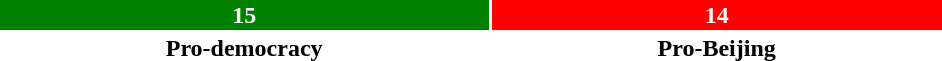<table style="width:50%; text-align:center;">
<tr style="color:white;">
<td style="background:green; width:52%;"><strong>15</strong></td>
<td style="background:red; width:48%;"><strong>14</strong></td>
</tr>
<tr>
<td><span><strong>Pro-democracy</strong></span></td>
<td><span><strong>Pro-Beijing</strong></span></td>
</tr>
</table>
